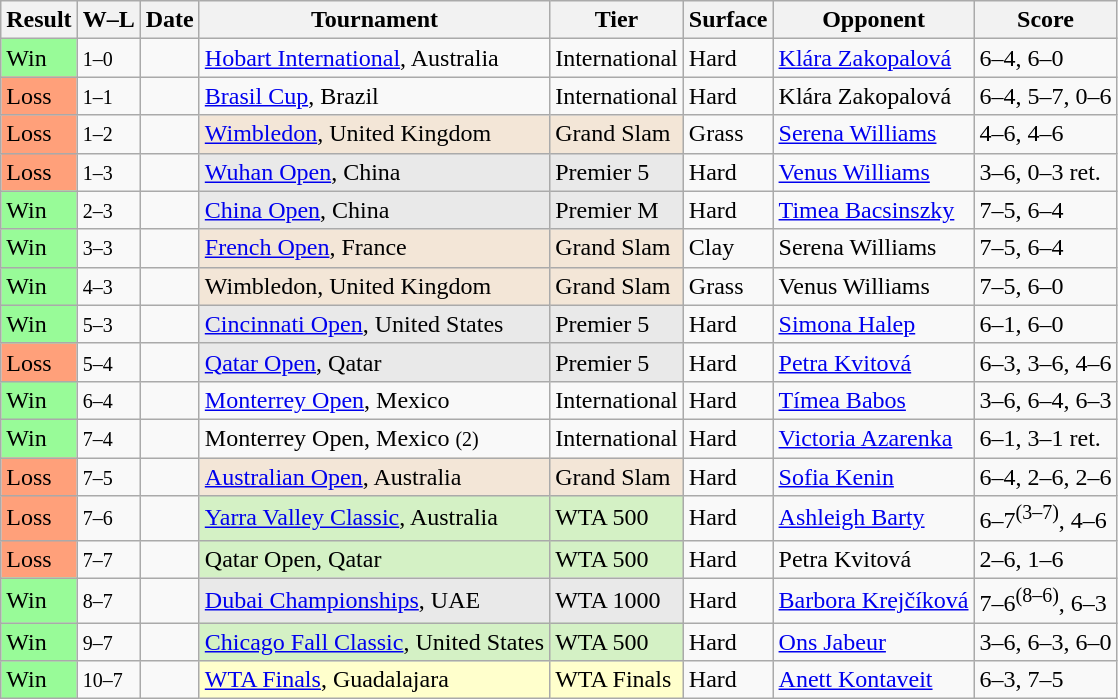<table class="sortable wikitable">
<tr>
<th>Result</th>
<th class="unsortable">W–L</th>
<th>Date</th>
<th>Tournament</th>
<th>Tier</th>
<th>Surface</th>
<th>Opponent</th>
<th class="unsortable">Score</th>
</tr>
<tr>
<td bgcolor=#98fb98>Win</td>
<td><small>1–0</small></td>
<td><a href='#'></a></td>
<td><a href='#'>Hobart International</a>, Australia</td>
<td>International</td>
<td>Hard</td>
<td> <a href='#'>Klára Zakopalová</a></td>
<td>6–4, 6–0</td>
</tr>
<tr>
<td bgcolor=FFA07A>Loss</td>
<td><small>1–1</small></td>
<td><a href='#'></a></td>
<td><a href='#'>Brasil Cup</a>, Brazil</td>
<td>International</td>
<td>Hard</td>
<td> Klára Zakopalová</td>
<td>6–4, 5–7, 0–6</td>
</tr>
<tr>
<td bgcolor=ffa07a>Loss</td>
<td><small>1–2</small></td>
<td><a href='#'></a></td>
<td style="background:#f3e6d7;"><a href='#'>Wimbledon</a>, United Kingdom</td>
<td style="background:#f3e6d7;">Grand Slam</td>
<td>Grass</td>
<td> <a href='#'>Serena Williams</a></td>
<td>4–6, 4–6</td>
</tr>
<tr>
<td bgcolor=ffa07a>Loss</td>
<td><small>1–3</small></td>
<td><a href='#'></a></td>
<td style="background:#e9e9e9;"><a href='#'>Wuhan Open</a>, China</td>
<td style="background:#e9e9e9;">Premier 5</td>
<td>Hard</td>
<td> <a href='#'>Venus Williams</a></td>
<td>3–6, 0–3 ret.</td>
</tr>
<tr>
<td bgcolor=#98fb98>Win</td>
<td><small>2–3</small></td>
<td><a href='#'></a></td>
<td style="background:#e9e9e9;"><a href='#'>China Open</a>, China</td>
<td style="background:#e9e9e9;">Premier M</td>
<td>Hard</td>
<td> <a href='#'>Timea Bacsinszky</a></td>
<td>7–5, 6–4</td>
</tr>
<tr>
<td bgcolor=#98fb98>Win</td>
<td><small>3–3</small></td>
<td><a href='#'></a></td>
<td style="background:#f3e6d7;"><a href='#'>French Open</a>, France</td>
<td style="background:#f3e6d7;">Grand Slam</td>
<td>Clay</td>
<td> Serena Williams</td>
<td>7–5, 6–4</td>
</tr>
<tr>
<td bgcolor=#98fb98>Win</td>
<td><small>4–3</small></td>
<td><a href='#'></a></td>
<td style="background:#f3e6d7;">Wimbledon, United Kingdom</td>
<td style="background:#f3e6d7;">Grand Slam</td>
<td>Grass</td>
<td> Venus Williams</td>
<td>7–5, 6–0</td>
</tr>
<tr>
<td bgcolor=#98fb98>Win</td>
<td><small>5–3</small></td>
<td><a href='#'></a></td>
<td style="background:#e9e9e9;"><a href='#'>Cincinnati Open</a>, United States</td>
<td style="background:#e9e9e9;">Premier 5</td>
<td>Hard</td>
<td> <a href='#'>Simona Halep</a></td>
<td>6–1, 6–0</td>
</tr>
<tr>
<td bgcolor=ffa07a>Loss</td>
<td><small>5–4</small></td>
<td><a href='#'></a></td>
<td style="background:#e9e9e9;"><a href='#'>Qatar Open</a>, Qatar</td>
<td style="background:#e9e9e9;">Premier 5</td>
<td>Hard</td>
<td> <a href='#'>Petra Kvitová</a></td>
<td>6–3, 3–6, 4–6</td>
</tr>
<tr>
<td bgcolor=#98fb98>Win</td>
<td><small>6–4</small></td>
<td><a href='#'></a></td>
<td><a href='#'>Monterrey Open</a>, Mexico</td>
<td>International</td>
<td>Hard</td>
<td> <a href='#'>Tímea Babos</a></td>
<td>3–6, 6–4, 6–3</td>
</tr>
<tr>
<td bgcolor=#98fb98>Win</td>
<td><small>7–4</small></td>
<td><a href='#'></a></td>
<td>Monterrey Open, Mexico <small>(2)</small></td>
<td>International</td>
<td>Hard</td>
<td> <a href='#'>Victoria Azarenka</a></td>
<td>6–1, 3–1 ret.</td>
</tr>
<tr>
<td style="background:#ffa07a;">Loss</td>
<td><small>7–5</small></td>
<td><a href='#'></a></td>
<td style="background:#f3e6d7;"><a href='#'>Australian Open</a>, Australia</td>
<td style="background:#f3e6d7;">Grand Slam</td>
<td>Hard</td>
<td> <a href='#'>Sofia Kenin</a></td>
<td>6–4, 2–6, 2–6</td>
</tr>
<tr>
<td style="background:#ffa07a;">Loss</td>
<td><small>7–6</small></td>
<td><a href='#'></a></td>
<td style="background:#d4f1c5;"><a href='#'>Yarra Valley Classic</a>, Australia</td>
<td style="background:#d4f1c5;">WTA 500</td>
<td>Hard</td>
<td> <a href='#'>Ashleigh Barty</a></td>
<td>6–7<sup>(3–7)</sup>, 4–6</td>
</tr>
<tr>
<td style="background:#ffa07a;">Loss</td>
<td><small>7–7</small></td>
<td><a href='#'></a></td>
<td style="background:#d4f1c5;">Qatar Open, Qatar</td>
<td style="background:#d4f1c5;">WTA 500</td>
<td>Hard</td>
<td> Petra Kvitová</td>
<td>2–6, 1–6</td>
</tr>
<tr>
<td bgcolor=#98fb98>Win</td>
<td><small>8–7</small></td>
<td><a href='#'></a></td>
<td style="background:#e9e9e9;"><a href='#'>Dubai Championships</a>, UAE</td>
<td style="background:#e9e9e9;">WTA 1000</td>
<td>Hard</td>
<td> <a href='#'>Barbora Krejčíková</a></td>
<td>7–6<sup>(8–6)</sup>, 6–3</td>
</tr>
<tr>
<td bgcolor=#98fb98>Win</td>
<td><small>9–7</small></td>
<td><a href='#'></a></td>
<td style="background:#d4f1c5;"><a href='#'>Chicago Fall Classic</a>, United States</td>
<td style="background:#d4f1c5;">WTA 500</td>
<td>Hard</td>
<td> <a href='#'>Ons Jabeur</a></td>
<td>3–6, 6–3, 6–0</td>
</tr>
<tr>
<td bgcolor=98FB98>Win</td>
<td><small>10–7</small></td>
<td><a href='#'></a></td>
<td bgcolor=FFFFCC><a href='#'>WTA Finals</a>, Guadalajara</td>
<td bgcolor=FFFFCC>WTA Finals</td>
<td>Hard</td>
<td> <a href='#'>Anett Kontaveit</a></td>
<td>6–3, 7–5</td>
</tr>
</table>
